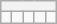<table class="wikitable" style="background:#">
<tr>
<th colspan=5 style="background:#"></th>
</tr>
<tr style="text-align:center; font-weight:bold;">
<td style="border:5px #"></td>
<td style="border:5px #"></td>
<td style="border:5px #"></td>
<td style="border:5px #"></td>
<td style="border:5px #"></td>
</tr>
</table>
